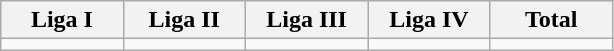<table class="wikitable">
<tr>
<th width="15%">Liga I</th>
<th width="15%">Liga II</th>
<th width="15%">Liga III</th>
<th width="15%">Liga IV</th>
<th width="15%">Total</th>
</tr>
<tr>
<td></td>
<td></td>
<td></td>
<td></td>
<td></td>
</tr>
</table>
